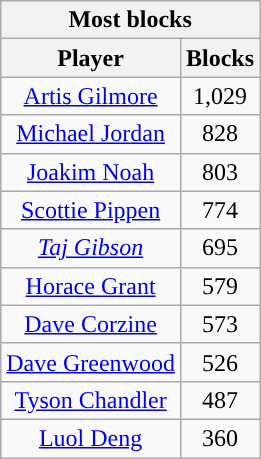<table class="wikitable sortable" style="text-align:center">
<tr>
<th colspan="2" style="text-align:center; ">Most blocks</th>
</tr>
<tr>
<th style="text-align:center; ">Player</th>
<th style="text-align:center; ">Blocks</th>
</tr>
<tr>
<td><a href='#'>Artis Gilmore</a></td>
<td>1,029</td>
</tr>
<tr>
<td><a href='#'>Michael Jordan</a></td>
<td>828</td>
</tr>
<tr>
<td><a href='#'>Joakim Noah</a></td>
<td>803</td>
</tr>
<tr>
<td><a href='#'>Scottie Pippen</a></td>
<td>774</td>
</tr>
<tr>
<td><em><a href='#'>Taj Gibson</a></em></td>
<td>695</td>
</tr>
<tr>
<td><a href='#'>Horace Grant</a></td>
<td>579</td>
</tr>
<tr>
<td><a href='#'>Dave Corzine</a></td>
<td>573</td>
</tr>
<tr>
<td><a href='#'>Dave Greenwood</a></td>
<td>526</td>
</tr>
<tr>
<td><a href='#'>Tyson Chandler</a></td>
<td>487</td>
</tr>
<tr>
<td><a href='#'>Luol Deng</a></td>
<td>360</td>
</tr>
</table>
